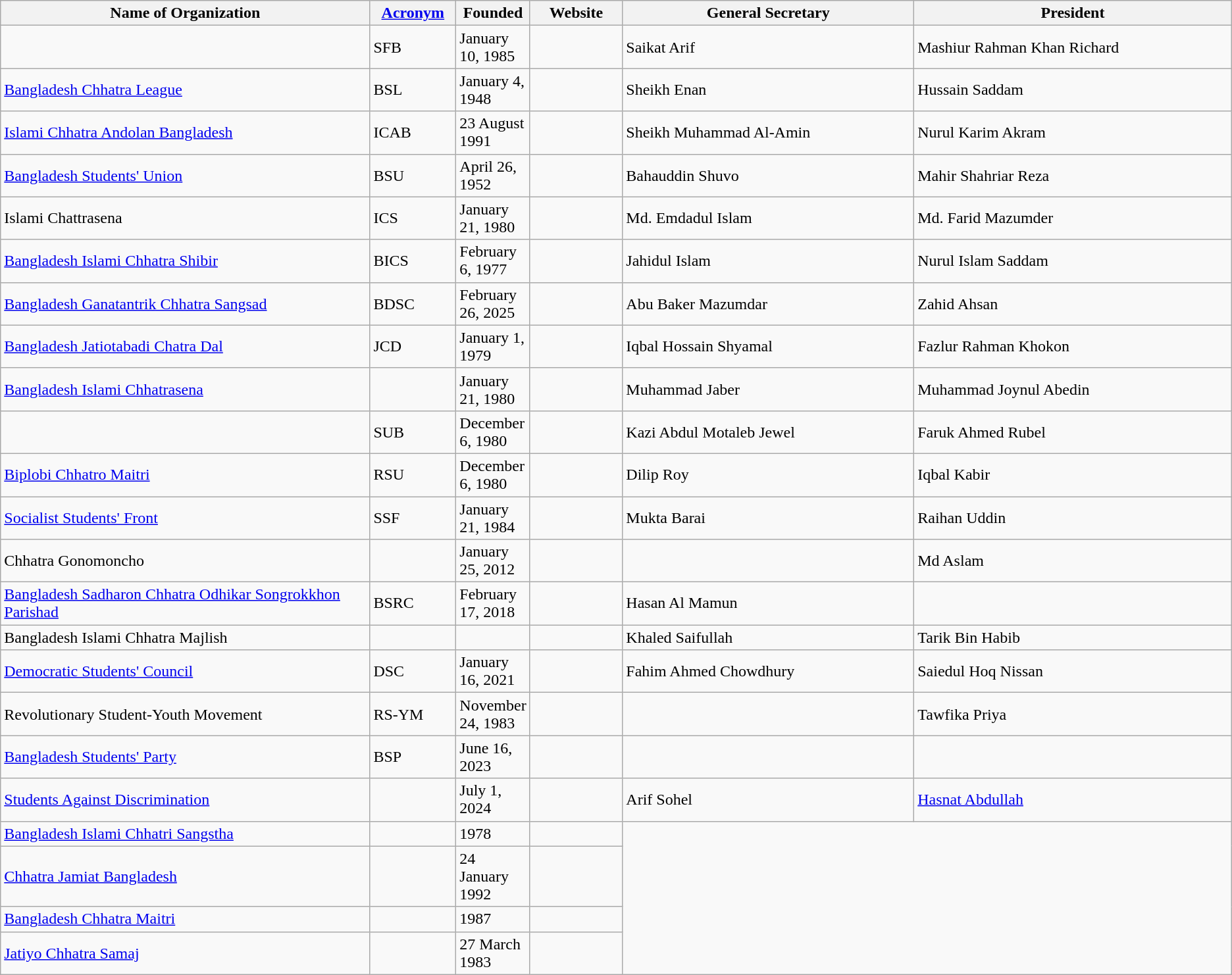<table class="wikitable sortable">
<tr>
<th>Name of Organization</th>
<th class="unsortable"><a href='#'>Acronym</a></th>
<th>Founded</th>
<th>Website</th>
<th>General Secretary</th>
<th>President</th>
</tr>
<tr>
<td></td>
<td>SFB</td>
<td style="text-align:left;">January 10, 1985</td>
<td></td>
<td style="text-align:left;">Saikat Arif</td>
<td style="text-align:left;">Mashiur Rahman Khan Richard</td>
</tr>
<tr>
<td style="width:30%;"><a href='#'>Bangladesh Chhatra League</a></td>
<td style="text-align:left; width:7%;">BSL</td>
<td style="text-align:left; width:5%;">January 4, 1948</td>
<td></td>
<td style="text-align:left;">Sheikh Enan</td>
<td style="text-align:left;">Hussain Saddam</td>
</tr>
<tr>
<td><a href='#'>Islami Chhatra Andolan Bangladesh</a></td>
<td>ICAB</td>
<td style="text-align:left;">23 August 1991</td>
<td></td>
<td style="text-align:left;">Sheikh Muhammad Al-Amin</td>
<td style="text-align:left;">Nurul Karim Akram</td>
</tr>
<tr>
<td><a href='#'>Bangladesh Students' Union</a></td>
<td style="text-align:left;">BSU</td>
<td style="text-align:left;">April 26, 1952</td>
<td></td>
<td style="text-align:left;">Bahauddin Shuvo</td>
<td style="text-align:left;">Mahir Shahriar Reza</td>
</tr>
<tr>
<td>Islami Chattrasena</td>
<td style="text-align:left;">ICS</td>
<td style="text-align:left;">January 21, 1980</td>
<td></td>
<td style="text-align:left;">Md. Emdadul Islam</td>
<td style="text-align:left;">Md. Farid Mazumder</td>
</tr>
<tr>
<td><a href='#'>Bangladesh Islami Chhatra Shibir</a></td>
<td style="text-align:left;">BICS</td>
<td style="text-align:left;">February 6, 1977</td>
<td></td>
<td style="text-align:left;">Jahidul Islam</td>
<td style="text-align:left;">Nurul Islam Saddam</td>
</tr>
<tr>
<td><a href='#'>Bangladesh Ganatantrik Chhatra Sangsad</a></td>
<td style="text-align:left;">BDSC</td>
<td style="text-align:left;">February 26, 2025</td>
<td></td>
<td style="text-align:left;">Abu Baker Mazumdar </td>
<td style="text-align:left;">Zahid Ahsan  </td>
</tr>
<tr>
<td><a href='#'>Bangladesh Jatiotabadi Chatra Dal</a></td>
<td style="text-align:left;">JCD</td>
<td style="text-align:left;">January 1, 1979</td>
<td></td>
<td style="text-align:left;">Iqbal Hossain Shyamal</td>
<td style="text-align:left;">Fazlur Rahman Khokon</td>
</tr>
<tr>
<td><a href='#'>Bangladesh Islami Chhatrasena</a></td>
<td></td>
<td style="text-align:left;">January 21, 1980</td>
<td></td>
<td style="text-align:left;">Muhammad Jaber</td>
<td style="text-align:left;">Muhammad Joynul Abedin</td>
</tr>
<tr>
<td></td>
<td style="text-align:left;">SUB</td>
<td style="text-align:left;">December 6, 1980</td>
<td></td>
<td style="text-align:left;">Kazi Abdul Motaleb Jewel</td>
<td style="text-align:left;">Faruk Ahmed Rubel</td>
</tr>
<tr>
<td><a href='#'>Biplobi Chhatro Maitri</a></td>
<td style="text-align:left;">RSU</td>
<td style="text-align:left;">December 6, 1980</td>
<td></td>
<td style="text-align:left;">Dilip Roy</td>
<td style="text-align:left;">Iqbal Kabir</td>
</tr>
<tr>
<td><a href='#'>Socialist Students' Front</a></td>
<td style="text-align:left;">SSF</td>
<td style="text-align:left;">January 21, 1984</td>
<td></td>
<td style="text-align:left;">Mukta Barai</td>
<td style="text-align:left;">Raihan Uddin</td>
</tr>
<tr>
<td>Chhatra Gonomoncho</td>
<td></td>
<td style="text-align:left;">January 25, 2012</td>
<td></td>
<td></td>
<td style="text-align:left;">Md Aslam</td>
</tr>
<tr>
<td><a href='#'>Bangladesh Sadharon Chhatra Odhikar Songrokkhon Parishad</a></td>
<td>BSRC</td>
<td>February 17, 2018</td>
<td></td>
<td>Hasan Al Mamun</td>
<td></td>
</tr>
<tr>
<td>Bangladesh Islami Chhatra Majlish</td>
<td></td>
<td></td>
<td></td>
<td style="text-align:left;">Khaled Saifullah</td>
<td style="text-align:left;">Tarik Bin Habib</td>
</tr>
<tr>
<td><a href='#'>Democratic Students' Council</a></td>
<td style="text-align:left;">DSC</td>
<td style="text-align:left;">January 16, 2021</td>
<td></td>
<td style="text-align:left;">Fahim Ahmed Chowdhury</td>
<td style="text-align:left;">Saiedul Hoq Nissan</td>
</tr>
<tr>
<td>Revolutionary Student-Youth Movement</td>
<td style="text-align:left;">RS-YM</td>
<td style="text-align:left;">November 24, 1983</td>
<td></td>
<td style="text-align:left;"></td>
<td style="text-align:left;">Tawfika Priya</td>
</tr>
<tr>
<td><a href='#'>Bangladesh Students' Party</a></td>
<td style="text-allign:left;">BSP</td>
<td>June 16, 2023</td>
<td></td>
<td></td>
<td></td>
</tr>
<tr>
<td><a href='#'>Students Against Discrimination</a></td>
<td></td>
<td>July 1, 2024</td>
<td></td>
<td>Arif Sohel</td>
<td><a href='#'>Hasnat Abdullah</a></td>
</tr>
<tr>
<td><a href='#'>Bangladesh Islami Chhatri Sangstha</a></td>
<td></td>
<td>1978</td>
<td></td>
</tr>
<tr>
<td><a href='#'>Chhatra Jamiat Bangladesh</a></td>
<td></td>
<td>24 January 1992</td>
<td></td>
</tr>
<tr>
<td><a href='#'>Bangladesh Chhatra Maitri</a></td>
<td></td>
<td>1987</td>
<td></td>
</tr>
<tr>
<td><a href='#'>Jatiyo Chhatra Samaj</a></td>
<td></td>
<td>27 March 1983</td>
<td></td>
</tr>
</table>
